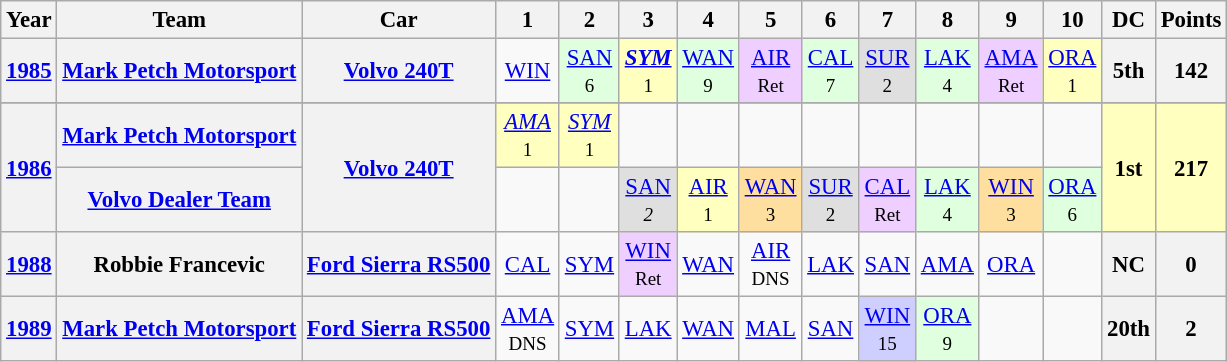<table class="wikitable" style="text-align:center; font-size:95%">
<tr>
<th>Year</th>
<th>Team</th>
<th>Car</th>
<th>1</th>
<th>2</th>
<th>3</th>
<th>4</th>
<th>5</th>
<th>6</th>
<th>7</th>
<th>8</th>
<th>9</th>
<th>10</th>
<th>DC</th>
<th>Points</th>
</tr>
<tr>
<th><a href='#'>1985</a></th>
<th> <a href='#'>Mark Petch Motorsport</a></th>
<th><a href='#'>Volvo 240T</a></th>
<td><a href='#'>WIN</a></td>
<td style="background:#dfffdf;"><a href='#'>SAN</a><br><small>6</small></td>
<td style="background:#ffffbf;"><strong><em><a href='#'>SYM</a></em></strong><br><small>1</small></td>
<td style="background:#dfffdf;"><a href='#'>WAN</a><br><small>9</small></td>
<td style="background:#efcfff;"><a href='#'>AIR</a><br><small>Ret</small></td>
<td style="background:#dfffdf;"><a href='#'>CAL</a><br><small>7</small></td>
<td style="background:#dfdfdf;"><a href='#'>SUR</a><br><small>2</small></td>
<td style="background:#dfffdf;"><a href='#'>LAK</a><br><small>4</small></td>
<td style="background:#efcfff;"><a href='#'>AMA</a><br><small>Ret</small></td>
<td style="background:#ffffbf;"><a href='#'>ORA</a><br><small>1</small></td>
<th>5th</th>
<th>142</th>
</tr>
<tr>
</tr>
<tr>
<th rowspan=2><a href='#'>1986</a></th>
<th> <a href='#'>Mark Petch Motorsport</a></th>
<th rowspan=2><a href='#'>Volvo 240T</a></th>
<td style="background:#ffffbf;"><em><a href='#'>AMA</a></em><br><small>1</small></td>
<td style="background:#ffffbf;"><em><a href='#'>SYM</a></em><br><small>1</small></td>
<td></td>
<td></td>
<td></td>
<td></td>
<td></td>
<td></td>
<td></td>
<td></td>
<th rowspan=2! style="background:#ffffbf;"><strong>1st</strong></th>
<th rowspan=2! style="background:#ffffbf;">217</th>
</tr>
<tr>
<th> <a href='#'>Volvo Dealer Team</a></th>
<td></td>
<td></td>
<td style="background:#dfdfdf;"><a href='#'>SAN</a><em><br><small>2</small></em></td>
<td style="background:#ffffbf;"><a href='#'>AIR</a><br><small>1</small></td>
<td style="background:#ffdf9f;"><a href='#'>WAN</a><br><small>3</small></td>
<td style="background:#dfdfdf;"><a href='#'>SUR</a><br><small>2</small></td>
<td style="background:#efcfff;"><a href='#'>CAL</a><br><small>Ret</small></td>
<td style="background:#dfffdf;"><a href='#'>LAK</a><br><small>4</small></td>
<td style="background:#ffdf9f;"><a href='#'>WIN</a><br><small>3</small></td>
<td style="background:#dfffdf;"><a href='#'>ORA</a><br><small>6</small></td>
</tr>
<tr>
<th><a href='#'>1988</a></th>
<th> Robbie Francevic</th>
<th><a href='#'>Ford Sierra RS500</a></th>
<td><a href='#'>CAL</a></td>
<td><a href='#'>SYM</a></td>
<td style="background:#efcfff;"><a href='#'>WIN</a><br><small>Ret</small></td>
<td><a href='#'>WAN</a></td>
<td><a href='#'>AIR</a><br><small>DNS</small></td>
<td><a href='#'>LAK</a></td>
<td><a href='#'>SAN</a></td>
<td><a href='#'>AMA</a></td>
<td><a href='#'>ORA</a></td>
<td></td>
<th>NC</th>
<th>0</th>
</tr>
<tr>
<th><a href='#'>1989</a></th>
<th> <a href='#'>Mark Petch Motorsport</a></th>
<th><a href='#'>Ford Sierra RS500</a></th>
<td><a href='#'>AMA</a><br><small>DNS</small></td>
<td><a href='#'>SYM</a></td>
<td><a href='#'>LAK</a></td>
<td><a href='#'>WAN</a></td>
<td><a href='#'>MAL</a></td>
<td><a href='#'>SAN</a></td>
<td style="background:#cfcfff;"><a href='#'>WIN</a><br><small>15</small></td>
<td style="background:#dfffdf;"><a href='#'>ORA</a><br><small>9</small></td>
<td></td>
<td></td>
<th>20th</th>
<th>2</th>
</tr>
</table>
